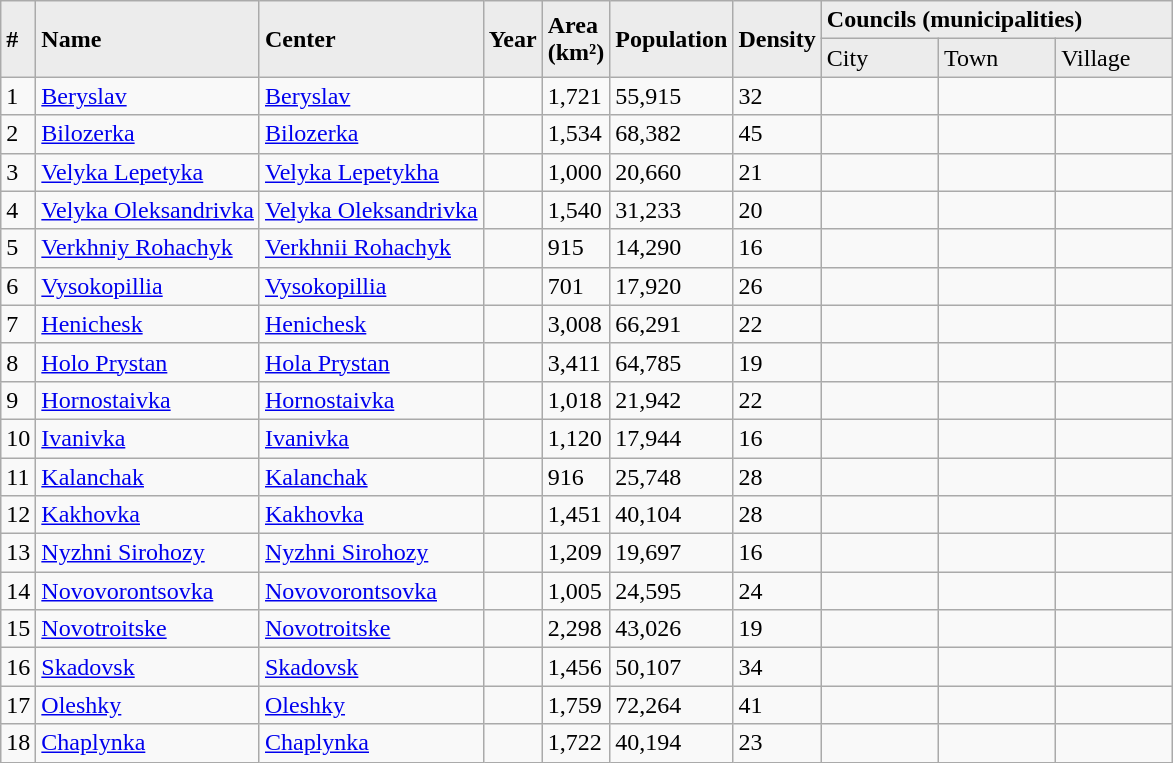<table class="wikitable">
<tr bgcolor="#ECECEC">
<td rowspan=2><strong>#</strong></td>
<td rowspan=2><strong>Name</strong></td>
<td rowspan=2><strong>Center</strong></td>
<td rowspan=2><strong>Year</strong></td>
<td rowspan=2><strong>Area<br>(km²)</strong></td>
<td rowspan=2><strong>Population</strong></td>
<td rowspan=2><strong>Density</strong></td>
<td colspan=3><strong>Councils (municipalities)</strong></td>
</tr>
<tr bgcolor="#ECECEC">
<td width=10%>City</td>
<td width=10%>Town</td>
<td width=10%>Village</td>
</tr>
<tr>
<td>1</td>
<td><a href='#'>Beryslav</a></td>
<td><a href='#'>Beryslav</a></td>
<td></td>
<td>1,721</td>
<td>55,915</td>
<td>32</td>
<td></td>
<td></td>
<td></td>
</tr>
<tr>
<td>2</td>
<td><a href='#'>Bilozerka</a></td>
<td><a href='#'>Bilozerka</a></td>
<td></td>
<td>1,534</td>
<td>68,382</td>
<td>45</td>
<td></td>
<td></td>
<td></td>
</tr>
<tr>
<td>3</td>
<td><a href='#'>Velyka Lepetyka</a></td>
<td><a href='#'>Velyka Lepetykha</a></td>
<td></td>
<td>1,000</td>
<td>20,660</td>
<td>21</td>
<td></td>
<td></td>
<td></td>
</tr>
<tr>
<td>4</td>
<td><a href='#'>Velyka Oleksandrivka</a></td>
<td><a href='#'>Velyka Oleksandrivka</a></td>
<td></td>
<td>1,540</td>
<td>31,233</td>
<td>20</td>
<td></td>
<td></td>
<td></td>
</tr>
<tr>
<td>5</td>
<td><a href='#'>Verkhniy Rohachyk</a></td>
<td><a href='#'>Verkhnii Rohachyk</a></td>
<td></td>
<td>915</td>
<td>14,290</td>
<td>16</td>
<td></td>
<td></td>
<td></td>
</tr>
<tr>
<td>6</td>
<td><a href='#'>Vysokopillia</a></td>
<td><a href='#'>Vysokopillia</a></td>
<td></td>
<td>701</td>
<td>17,920</td>
<td>26</td>
<td></td>
<td></td>
<td></td>
</tr>
<tr>
<td>7</td>
<td><a href='#'>Henichesk</a></td>
<td><a href='#'>Henichesk</a></td>
<td></td>
<td>3,008</td>
<td>66,291</td>
<td>22</td>
<td></td>
<td></td>
<td></td>
</tr>
<tr>
<td>8</td>
<td><a href='#'>Holo Prystan</a></td>
<td><a href='#'>Hola Prystan</a></td>
<td></td>
<td>3,411</td>
<td>64,785</td>
<td>19</td>
<td></td>
<td></td>
<td></td>
</tr>
<tr>
<td>9</td>
<td><a href='#'>Hornostaivka</a></td>
<td><a href='#'>Hornostaivka</a></td>
<td></td>
<td>1,018</td>
<td>21,942</td>
<td>22</td>
<td></td>
<td></td>
<td></td>
</tr>
<tr>
<td>10</td>
<td><a href='#'>Ivanivka</a></td>
<td><a href='#'>Ivanivka</a></td>
<td></td>
<td>1,120</td>
<td>17,944</td>
<td>16</td>
<td></td>
<td></td>
<td></td>
</tr>
<tr>
<td>11</td>
<td><a href='#'>Kalanchak</a></td>
<td><a href='#'>Kalanchak</a></td>
<td></td>
<td>916</td>
<td>25,748</td>
<td>28</td>
<td></td>
<td></td>
<td></td>
</tr>
<tr>
<td>12</td>
<td><a href='#'>Kakhovka</a></td>
<td><a href='#'>Kakhovka</a></td>
<td></td>
<td>1,451</td>
<td>40,104</td>
<td>28</td>
<td></td>
<td></td>
<td></td>
</tr>
<tr>
<td>13</td>
<td><a href='#'>Nyzhni Sirohozy</a></td>
<td><a href='#'>Nyzhni Sirohozy</a></td>
<td></td>
<td>1,209</td>
<td>19,697</td>
<td>16</td>
<td></td>
<td></td>
<td></td>
</tr>
<tr>
<td>14</td>
<td><a href='#'>Novovorontsovka</a></td>
<td><a href='#'>Novovorontsovka</a></td>
<td></td>
<td>1,005</td>
<td>24,595</td>
<td>24</td>
<td></td>
<td></td>
<td></td>
</tr>
<tr>
<td>15</td>
<td><a href='#'>Novotroitske</a></td>
<td><a href='#'>Novotroitske</a></td>
<td></td>
<td>2,298</td>
<td>43,026</td>
<td>19</td>
<td></td>
<td></td>
<td></td>
</tr>
<tr>
<td>16</td>
<td><a href='#'>Skadovsk</a></td>
<td><a href='#'>Skadovsk</a></td>
<td></td>
<td>1,456</td>
<td>50,107</td>
<td>34</td>
<td></td>
<td></td>
<td></td>
</tr>
<tr>
<td>17</td>
<td><a href='#'>Oleshky</a></td>
<td><a href='#'>Oleshky</a></td>
<td></td>
<td>1,759</td>
<td>72,264</td>
<td>41</td>
<td></td>
<td></td>
<td></td>
</tr>
<tr>
<td>18</td>
<td><a href='#'>Chaplynka</a></td>
<td><a href='#'>Chaplynka</a></td>
<td></td>
<td>1,722</td>
<td>40,194</td>
<td>23</td>
<td></td>
<td></td>
<td></td>
</tr>
</table>
